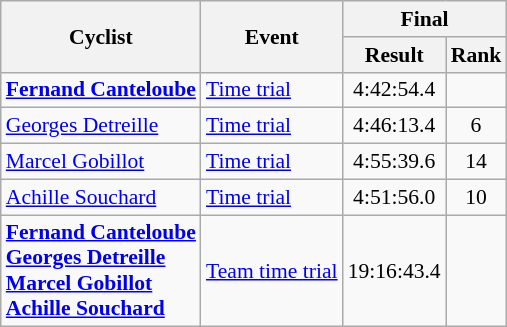<table class=wikitable style="font-size:90%">
<tr>
<th rowspan=2>Cyclist</th>
<th rowspan=2>Event</th>
<th colspan=2>Final</th>
</tr>
<tr>
<th>Result</th>
<th>Rank</th>
</tr>
<tr>
<td><strong><a href='#'>Fernand Canteloube</a></strong></td>
<td><a href='#'>Time trial</a></td>
<td align=center>4:42:54.4</td>
<td align=center></td>
</tr>
<tr>
<td><a href='#'>Georges Detreille</a></td>
<td><a href='#'>Time trial</a></td>
<td align=center>4:46:13.4</td>
<td align=center>6</td>
</tr>
<tr>
<td><a href='#'>Marcel Gobillot</a></td>
<td><a href='#'>Time trial</a></td>
<td align=center>4:55:39.6</td>
<td align=center>14</td>
</tr>
<tr>
<td><a href='#'>Achille Souchard</a></td>
<td><a href='#'>Time trial</a></td>
<td align=center>4:51:56.0</td>
<td align=center>10</td>
</tr>
<tr>
<td><strong><a href='#'>Fernand Canteloube</a><br><a href='#'>Georges Detreille</a><br><a href='#'>Marcel Gobillot</a><br><a href='#'>Achille Souchard</a></strong></td>
<td><a href='#'>Team time trial</a></td>
<td align=center>19:16:43.4</td>
<td align=center></td>
</tr>
</table>
